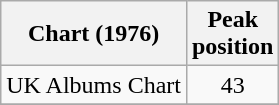<table class="wikitable">
<tr>
<th>Chart (1976)</th>
<th>Peak<br>position</th>
</tr>
<tr>
<td>UK Albums Chart</td>
<td align="center">43</td>
</tr>
<tr>
</tr>
</table>
